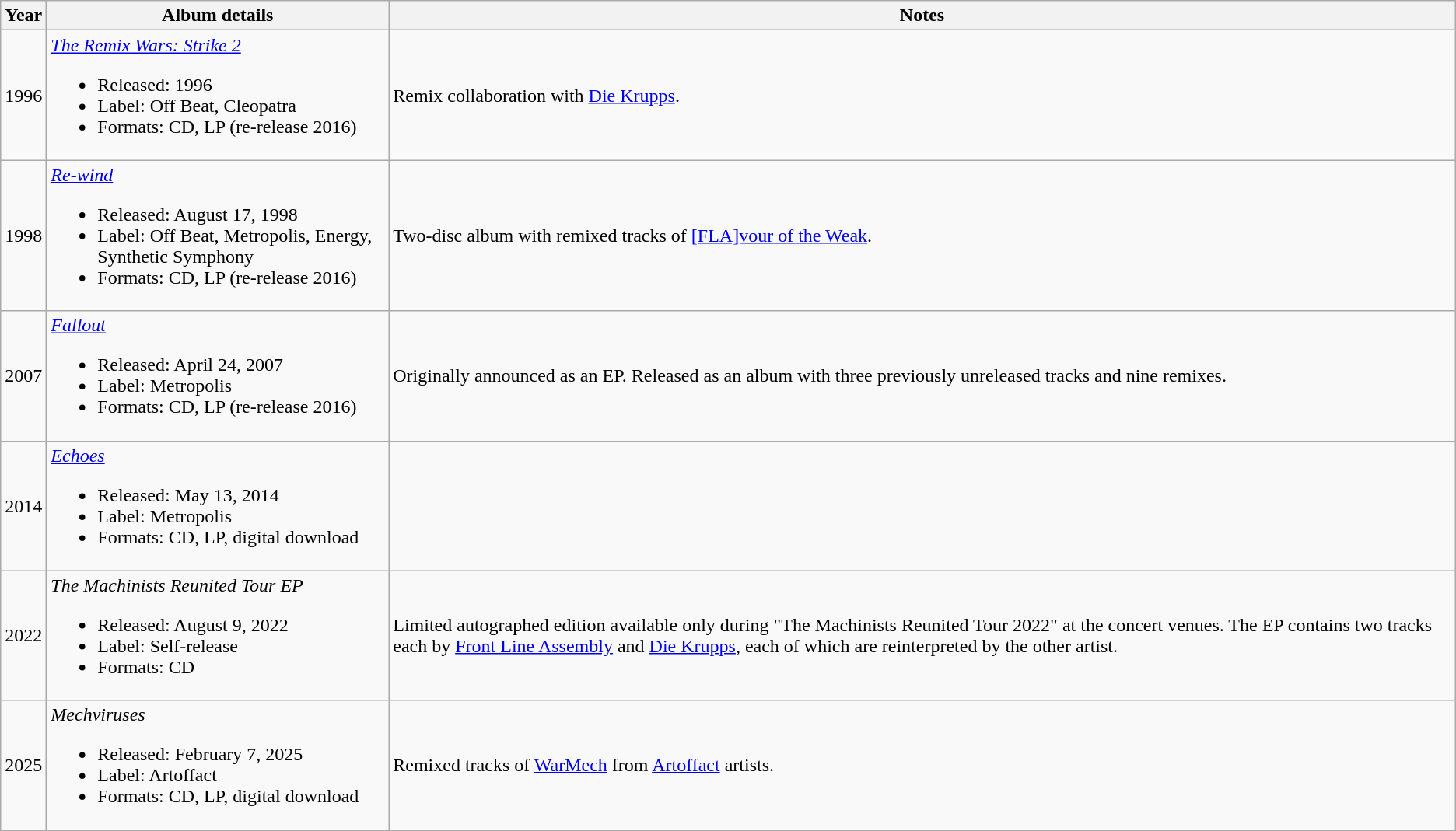<table class="wikitable">
<tr>
<th>Year</th>
<th>Album details</th>
<th>Notes</th>
</tr>
<tr>
<td>1996</td>
<td><em><a href='#'>The Remix Wars: Strike 2</a></em><br><ul><li>Released: 1996</li><li>Label: Off Beat, Cleopatra</li><li>Formats: CD, LP (re-release 2016)</li></ul></td>
<td>Remix collaboration with <a href='#'>Die Krupps</a>.</td>
</tr>
<tr>
<td>1998</td>
<td><em><a href='#'>Re-wind</a></em><br><ul><li>Released: August 17, 1998</li><li>Label: Off Beat, Metropolis, Energy, Synthetic Symphony</li><li>Formats: CD, LP (re-release 2016)</li></ul></td>
<td>Two-disc album with remixed tracks of <a href='#'>[FLA]vour of the Weak</a>.</td>
</tr>
<tr>
<td>2007</td>
<td><em><a href='#'>Fallout</a></em><br><ul><li>Released: April 24, 2007</li><li>Label: Metropolis</li><li>Formats: CD, LP (re-release 2016)</li></ul></td>
<td>Originally announced as an EP. Released as an album with three previously unreleased tracks and nine remixes.</td>
</tr>
<tr>
<td>2014</td>
<td><em><a href='#'>Echoes</a></em><br><ul><li>Released: May 13, 2014</li><li>Label: Metropolis</li><li>Formats: CD, LP, digital download</li></ul></td>
<td></td>
</tr>
<tr>
<td>2022</td>
<td><em>The Machinists Reunited Tour EP</em><br><ul><li>Released: August 9, 2022</li><li>Label: Self-release</li><li>Formats: CD</li></ul></td>
<td>Limited autographed edition available only during "The Machinists Reunited Tour 2022" at the concert venues. The EP contains two tracks each by <a href='#'>Front Line Assembly</a> and <a href='#'>Die Krupps</a>, each of which are reinterpreted by the other artist.</td>
</tr>
<tr>
<td>2025</td>
<td><em>Mechviruses</em><br><ul><li>Released: February 7, 2025</li><li>Label: Artoffact</li><li>Formats: CD, LP, digital download</li></ul></td>
<td>Remixed tracks of <a href='#'>WarMech</a> from <a href='#'>Artoffact</a> artists.</td>
</tr>
</table>
